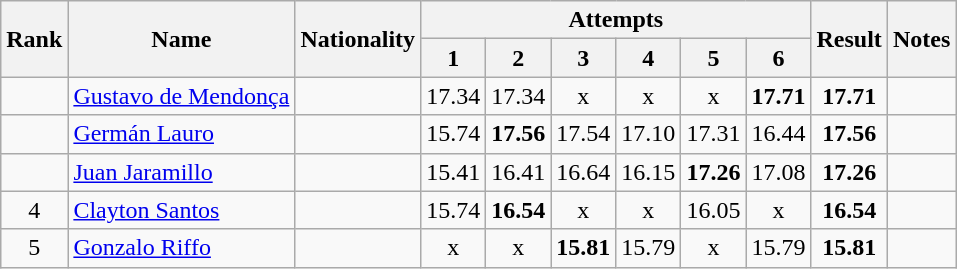<table class="wikitable sortable" style="text-align:center">
<tr>
<th rowspan=2>Rank</th>
<th rowspan=2>Name</th>
<th rowspan=2>Nationality</th>
<th colspan=6>Attempts</th>
<th rowspan=2>Result</th>
<th rowspan=2>Notes</th>
</tr>
<tr>
<th>1</th>
<th>2</th>
<th>3</th>
<th>4</th>
<th>5</th>
<th>6</th>
</tr>
<tr>
<td align=center></td>
<td align=left><a href='#'>Gustavo de Mendonça</a></td>
<td align=left></td>
<td>17.34</td>
<td>17.34</td>
<td>x</td>
<td>x</td>
<td>x</td>
<td><strong>17.71</strong></td>
<td><strong>17.71</strong></td>
<td></td>
</tr>
<tr>
<td align=center></td>
<td align=left><a href='#'>Germán Lauro</a></td>
<td align=left></td>
<td>15.74</td>
<td><strong>17.56</strong></td>
<td>17.54</td>
<td>17.10</td>
<td>17.31</td>
<td>16.44</td>
<td><strong>17.56</strong></td>
<td></td>
</tr>
<tr>
<td align=center></td>
<td align=left><a href='#'>Juan Jaramillo</a></td>
<td align=left></td>
<td>15.41</td>
<td>16.41</td>
<td>16.64</td>
<td>16.15</td>
<td><strong>17.26</strong></td>
<td>17.08</td>
<td><strong>17.26</strong></td>
<td></td>
</tr>
<tr>
<td align=center>4</td>
<td align=left><a href='#'>Clayton Santos</a></td>
<td align=left></td>
<td>15.74</td>
<td><strong>16.54</strong></td>
<td>x</td>
<td>x</td>
<td>16.05</td>
<td>x</td>
<td><strong>16.54</strong></td>
<td></td>
</tr>
<tr>
<td align=center>5</td>
<td align=left><a href='#'>Gonzalo Riffo</a></td>
<td align=left></td>
<td>x</td>
<td>x</td>
<td><strong>15.81</strong></td>
<td>15.79</td>
<td>x</td>
<td>15.79</td>
<td><strong>15.81</strong></td>
<td></td>
</tr>
</table>
